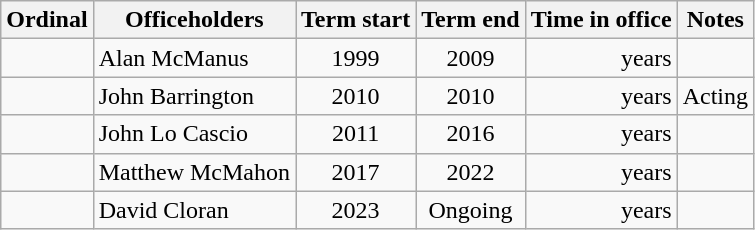<table class="wikitable sortable">
<tr>
<th>Ordinal</th>
<th>Officeholders</th>
<th>Term start</th>
<th>Term end</th>
<th>Time in office</th>
<th>Notes</th>
</tr>
<tr>
<td align=center></td>
<td>Alan McManus</td>
<td align=center>1999</td>
<td align=center>2009</td>
<td align=right> years</td>
<td></td>
</tr>
<tr>
<td align=center></td>
<td>John Barrington</td>
<td align=center>2010</td>
<td align=center>2010</td>
<td align=right> years</td>
<td>Acting</td>
</tr>
<tr>
<td align=center></td>
<td>John Lo Cascio</td>
<td align=center>2011</td>
<td align=center>2016</td>
<td align=right> years</td>
<td></td>
</tr>
<tr>
<td align=center></td>
<td>Matthew McMahon</td>
<td align=center>2017</td>
<td align=center>2022</td>
<td align=right> years</td>
<td></td>
</tr>
<tr>
<td align=center></td>
<td>David Cloran</td>
<td align=center>2023</td>
<td align=center>Ongoing</td>
<td align=right> years</td>
<td></td>
</tr>
</table>
